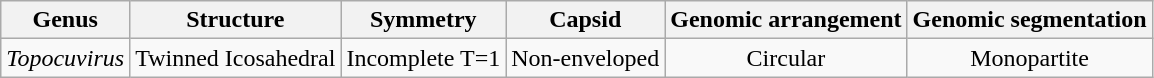<table class="wikitable sortable" style="text-align:center">
<tr>
<th>Genus</th>
<th>Structure</th>
<th>Symmetry</th>
<th>Capsid</th>
<th>Genomic arrangement</th>
<th>Genomic segmentation</th>
</tr>
<tr>
<td><em>Topocuvirus</em></td>
<td>Twinned Icosahedral</td>
<td>Incomplete T=1</td>
<td>Non-enveloped</td>
<td>Circular</td>
<td>Monopartite</td>
</tr>
</table>
